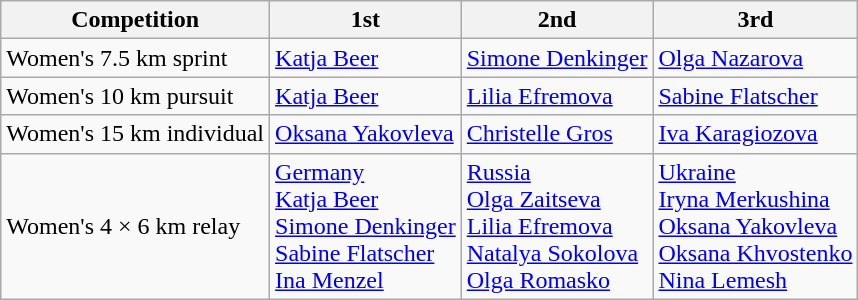<table class="wikitable">
<tr>
<th>Competition</th>
<th>1st</th>
<th>2nd</th>
<th>3rd</th>
</tr>
<tr>
<td>Women's 7.5 km sprint</td>
<td> <a href='#'>Katja Beer</a></td>
<td> <a href='#'>Simone Denkinger</a></td>
<td> <a href='#'>Olga Nazarova</a></td>
</tr>
<tr>
<td>Women's 10 km pursuit</td>
<td> <a href='#'>Katja Beer</a></td>
<td> <a href='#'>Lilia Efremova</a></td>
<td> <a href='#'>Sabine Flatscher</a></td>
</tr>
<tr>
<td>Women's 15 km individual</td>
<td> <a href='#'>Oksana Yakovleva</a></td>
<td> <a href='#'>Christelle Gros</a></td>
<td> <a href='#'>Iva Karagiozova</a></td>
</tr>
<tr>
<td>Women's 4 × 6 km relay</td>
<td> <a href='#'>Germany</a><br><a href='#'>Katja Beer</a><br><a href='#'>Simone Denkinger</a><br><a href='#'>Sabine Flatscher</a><br><a href='#'>Ina Menzel</a></td>
<td> <a href='#'>Russia</a><br><a href='#'>Olga Zaitseva</a><br><a href='#'>Lilia Efremova</a><br><a href='#'>Natalya Sokolova</a><br><a href='#'>Olga Romasko</a></td>
<td> <a href='#'>Ukraine</a><br><a href='#'>Iryna Merkushina</a><br><a href='#'>Oksana Yakovleva</a><br><a href='#'>Oksana Khvostenko</a><br><a href='#'>Nina Lemesh</a></td>
</tr>
</table>
